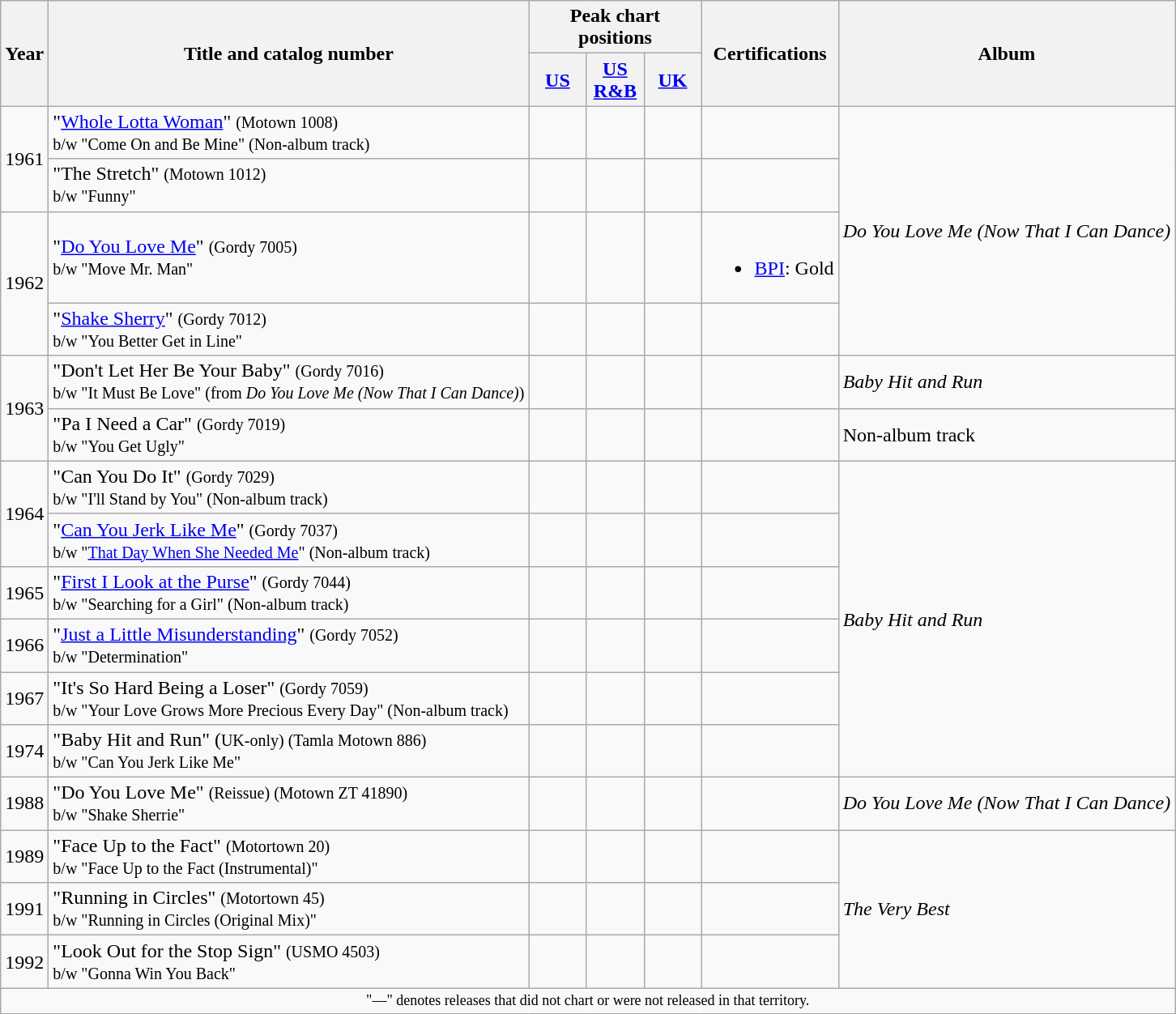<table class="wikitable">
<tr>
<th rowspan="2">Year</th>
<th rowspan="2">Title and catalog number</th>
<th colspan="3">Peak chart positions</th>
<th rowspan="2">Certifications</th>
<th rowspan="2">Album</th>
</tr>
<tr>
<th width=40><a href='#'>US</a><br></th>
<th width=40><a href='#'>US R&B</a><br></th>
<th width=40><a href='#'>UK</a><br></th>
</tr>
<tr>
<td rowspan="2">1961</td>
<td>"<a href='#'>Whole Lotta Woman</a>" <small>(Motown 1008)</small><br><small>b/w "Come On and Be Mine" (Non-album track)</small></td>
<td></td>
<td></td>
<td></td>
<td></td>
<td rowspan="4"><em>Do You Love Me (Now That I Can Dance)</em></td>
</tr>
<tr>
<td>"The Stretch" <small>(Motown 1012)</small><br><small>b/w "Funny"</small></td>
<td></td>
<td></td>
<td></td>
<td></td>
</tr>
<tr>
<td rowspan="2">1962</td>
<td>"<a href='#'>Do You Love Me</a>" <small>(Gordy 7005)</small><br><small>b/w "Move Mr. Man"</small></td>
<td></td>
<td></td>
<td></td>
<td><br><ul><li><a href='#'>BPI</a>: Gold</li></ul></td>
</tr>
<tr>
<td>"<a href='#'>Shake Sherry</a>" <small>(Gordy 7012)</small><br><small>b/w "You Better Get in Line"</small></td>
<td></td>
<td></td>
<td></td>
<td></td>
</tr>
<tr>
<td rowspan="2">1963</td>
<td>"Don't Let Her Be Your Baby" <small>(Gordy 7016)</small><br><small>b/w "It Must Be Love" (from <em>Do You Love Me (Now That I Can Dance)</em>)</small></td>
<td></td>
<td></td>
<td></td>
<td></td>
<td><em>Baby Hit and Run</em></td>
</tr>
<tr>
<td>"Pa I Need a Car" <small>(Gordy 7019)</small><br><small>b/w "You Get Ugly"</small></td>
<td></td>
<td></td>
<td></td>
<td></td>
<td>Non-album track</td>
</tr>
<tr>
<td rowspan="2">1964</td>
<td>"Can You Do It" <small>(Gordy 7029)</small><br><small>b/w "I'll Stand by You" (Non-album track)</small></td>
<td></td>
<td></td>
<td></td>
<td></td>
<td rowspan="6"><em>Baby Hit and Run</em></td>
</tr>
<tr>
<td>"<a href='#'>Can You Jerk Like Me</a>" <small>(Gordy 7037)</small><br><small>b/w "<a href='#'>That Day When She Needed Me</a>" (Non-album track)</small></td>
<td></td>
<td></td>
<td></td>
<td></td>
</tr>
<tr>
<td rowspan="1">1965</td>
<td>"<a href='#'>First I Look at the Purse</a>" <small>(Gordy 7044)</small><br><small>b/w "Searching for a Girl" (Non-album track)</small></td>
<td></td>
<td></td>
<td></td>
<td></td>
</tr>
<tr>
<td>1966</td>
<td>"<a href='#'>Just a Little Misunderstanding</a>" <small>(Gordy 7052)</small><br><small>b/w "Determination"</small></td>
<td></td>
<td></td>
<td></td>
<td></td>
</tr>
<tr>
<td>1967</td>
<td>"It's So Hard Being a Loser" <small>(Gordy 7059)</small><br><small>b/w "Your Love Grows More Precious Every Day" (Non-album track)</small></td>
<td></td>
<td></td>
<td></td>
<td></td>
</tr>
<tr>
<td>1974</td>
<td>"Baby Hit and Run" (<small>UK-only) (Tamla Motown 886)</small><br><small>b/w "Can You Jerk Like Me"</small></td>
<td></td>
<td></td>
<td></td>
<td></td>
</tr>
<tr>
<td>1988</td>
<td>"Do You Love Me" <small>(Reissue) (Motown ZT 41890)</small><br><small>b/w "Shake Sherrie"</small></td>
<td></td>
<td></td>
<td></td>
<td></td>
<td><em>Do You Love Me (Now That I Can Dance)</em></td>
</tr>
<tr>
<td>1989</td>
<td>"Face Up to the Fact" <small>(Motortown 20)</small><br><small>b/w "Face Up to the Fact (Instrumental)"</small></td>
<td></td>
<td></td>
<td></td>
<td></td>
<td rowspan="3"><em>The Very Best</em></td>
</tr>
<tr>
<td>1991</td>
<td>"Running in Circles" <small>(Motortown 45)</small><br><small>b/w "Running in Circles (Original Mix)"</small></td>
<td></td>
<td></td>
<td></td>
<td></td>
</tr>
<tr>
<td>1992</td>
<td>"Look Out for the Stop Sign" <small>(USMO 4503)</small><br><small>b/w "Gonna Win You Back"</small></td>
<td></td>
<td></td>
<td></td>
<td></td>
</tr>
<tr>
<td colspan="7" style="text-align:center; font-size:9pt;">"—" denotes releases that did not chart or were not released in that territory.</td>
</tr>
</table>
